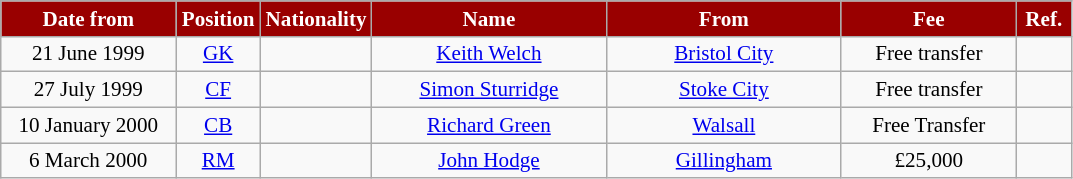<table class="wikitable"  style="text-align:center; font-size:88%; ">
<tr>
<th style="background:#990000; color:white; width:110px;">Date from</th>
<th style="background:#990000; color:white; width:50px;">Position</th>
<th style="background:#990000; color:white; width:50px;">Nationality</th>
<th style="background:#990000; color:white; width:150px;">Name</th>
<th style="background:#990000; color:white; width:150px;">From</th>
<th style="background:#990000; color:white; width:110px;">Fee</th>
<th style="background:#990000; color:white; width:30px;">Ref.</th>
</tr>
<tr>
<td>21 June 1999</td>
<td><a href='#'>GK</a></td>
<td></td>
<td><a href='#'>Keith Welch</a></td>
<td><a href='#'>Bristol City</a></td>
<td>Free transfer</td>
<td></td>
</tr>
<tr>
<td>27 July 1999</td>
<td><a href='#'>CF</a></td>
<td></td>
<td><a href='#'>Simon Sturridge</a></td>
<td><a href='#'>Stoke City</a></td>
<td>Free transfer</td>
<td></td>
</tr>
<tr>
<td>10 January 2000</td>
<td><a href='#'>CB</a></td>
<td></td>
<td><a href='#'>Richard Green</a></td>
<td><a href='#'>Walsall</a></td>
<td>Free Transfer</td>
<td></td>
</tr>
<tr>
<td>6 March 2000</td>
<td><a href='#'>RM</a></td>
<td></td>
<td><a href='#'>John Hodge</a></td>
<td><a href='#'>Gillingham</a></td>
<td>£25,000</td>
<td></td>
</tr>
</table>
